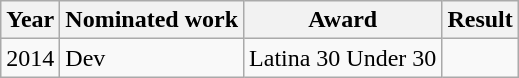<table class="wikitable">
<tr>
<th>Year</th>
<th>Nominated work</th>
<th>Award</th>
<th>Result</th>
</tr>
<tr>
<td>2014</td>
<td>Dev</td>
<td>Latina 30 Under 30</td>
<td></td>
</tr>
</table>
